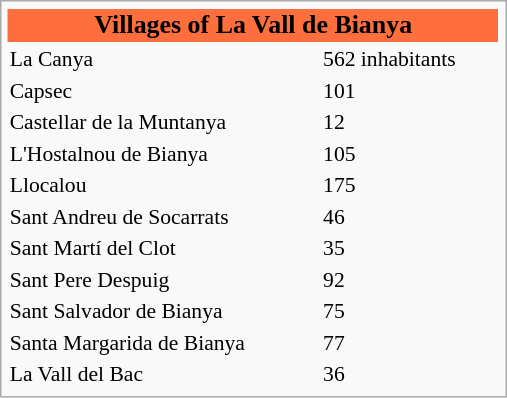<table class="infobox" style="font-size:90%; text-align:left; width:23.5em">
<tr>
<td colspan="2" style="font-size: larger; text-align: center;" bgcolor="#FF6E3D"><span><strong>Villages of La Vall de Bianya</strong></span></td>
</tr>
<tr style="vertical-align: center;">
<td>La Canya</td>
<td>562 inhabitants</td>
</tr>
<tr style="vertical-align: top;">
<td>Capsec</td>
<td>101</td>
</tr>
<tr style="vertical-align: top;">
<td>Castellar de la Muntanya</td>
<td>12</td>
</tr>
<tr style="vertical-align: top;">
<td>L'Hostalnou de Bianya</td>
<td>105</td>
</tr>
<tr style="vertical-align: top;">
<td>Llocalou</td>
<td>175</td>
</tr>
<tr style="vertical-align: top;">
<td>Sant Andreu de Socarrats</td>
<td>46</td>
</tr>
<tr style="vertical-align: top;">
<td>Sant Martí del Clot</td>
<td>35</td>
</tr>
<tr style="vertical-align: top;">
<td>Sant Pere Despuig</td>
<td>92</td>
</tr>
<tr style="vertical-align: top;">
<td>Sant Salvador de Bianya</td>
<td>75</td>
</tr>
<tr style="vertical-align: top;">
<td>Santa Margarida de Bianya</td>
<td>77</td>
</tr>
<tr style="vertical-align: top;">
<td>La Vall del Bac</td>
<td>36</td>
</tr>
</table>
